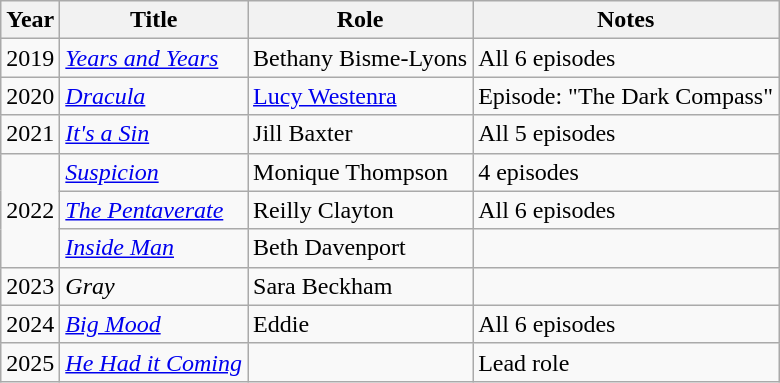<table class="wikitable sortable">
<tr>
<th>Year</th>
<th>Title</th>
<th>Role</th>
<th>Notes</th>
</tr>
<tr>
<td>2019</td>
<td><em><a href='#'>Years and Years</a></em></td>
<td>Bethany Bisme-Lyons</td>
<td>All 6 episodes</td>
</tr>
<tr>
<td>2020</td>
<td><em><a href='#'>Dracula</a></em></td>
<td><a href='#'>Lucy Westenra</a></td>
<td>Episode: "The Dark Compass"</td>
</tr>
<tr>
<td>2021</td>
<td><em><a href='#'>It's a Sin</a></em></td>
<td>Jill Baxter</td>
<td>All 5 episodes</td>
</tr>
<tr>
<td rowspan="3">2022</td>
<td><em><a href='#'>Suspicion</a></em></td>
<td>Monique Thompson</td>
<td>4 episodes</td>
</tr>
<tr>
<td><em><a href='#'>The Pentaverate</a></em></td>
<td>Reilly Clayton</td>
<td>All 6 episodes</td>
</tr>
<tr>
<td><em><a href='#'>Inside Man</a></em></td>
<td>Beth Davenport</td>
<td></td>
</tr>
<tr>
<td>2023</td>
<td><em>Gray</em></td>
<td>Sara Beckham</td>
<td></td>
</tr>
<tr>
<td>2024</td>
<td><em><a href='#'>Big Mood</a></em></td>
<td>Eddie</td>
<td>All 6 episodes</td>
</tr>
<tr>
<td>2025</td>
<td><em><a href='#'>He Had it Coming</a></em></td>
<td></td>
<td>Lead role</td>
</tr>
</table>
